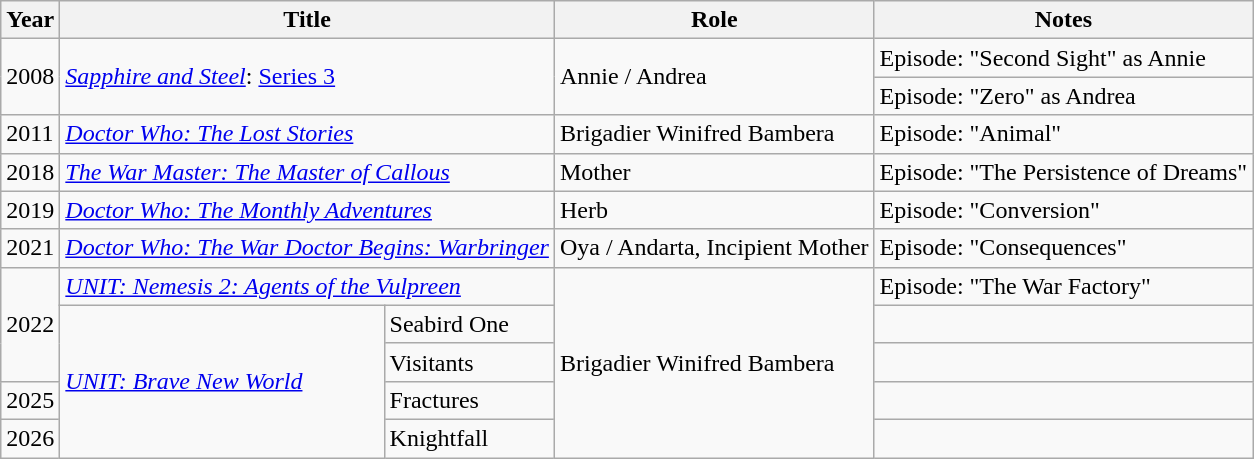<table class="wikitable">
<tr>
<th>Year</th>
<th colspan="2">Title</th>
<th>Role</th>
<th>Notes</th>
</tr>
<tr>
<td rowspan="2">2008</td>
<td colspan="2" rowspan="2"><a href='#'><em>Sapphire and Steel</em></a>: <a href='#'>Series 3</a></td>
<td rowspan="2">Annie / Andrea</td>
<td>Episode: "Second Sight" as Annie</td>
</tr>
<tr>
<td>Episode: "Zero" as Andrea</td>
</tr>
<tr>
<td>2011</td>
<td colspan="2"><a href='#'><em>Doctor Who: The Lost Stories</em></a></td>
<td>Brigadier Winifred Bambera</td>
<td>Episode: "Animal"</td>
</tr>
<tr>
<td>2018</td>
<td colspan="2"><a href='#'><em>The War Master: The Master of Callous</em></a></td>
<td>Mother</td>
<td>Episode: "The Persistence of Dreams"</td>
</tr>
<tr>
<td>2019</td>
<td colspan="2"><a href='#'><em>Doctor Who: The Monthly Adventures</em></a></td>
<td>Herb</td>
<td>Episode: "Conversion"</td>
</tr>
<tr>
<td>2021</td>
<td colspan="2"><a href='#'><em>Doctor Who: The War Doctor Begins: Warbringer</em></a></td>
<td>Oya / Andarta, Incipient Mother</td>
<td>Episode: "Consequences"</td>
</tr>
<tr>
<td rowspan="3">2022</td>
<td colspan="2"><a href='#'><em>UNIT: Nemesis 2: Agents of the Vulpreen</em></a></td>
<td rowspan="5">Brigadier Winifred Bambera</td>
<td>Episode: "The War Factory"</td>
</tr>
<tr>
<td rowspan="4"><a href='#'><em>UNIT: Brave New World</em></a></td>
<td>Seabird One</td>
<td></td>
</tr>
<tr>
<td>Visitants</td>
<td></td>
</tr>
<tr>
<td>2025</td>
<td>Fractures</td>
<td></td>
</tr>
<tr>
<td>2026</td>
<td>Knightfall</td>
<td></td>
</tr>
</table>
